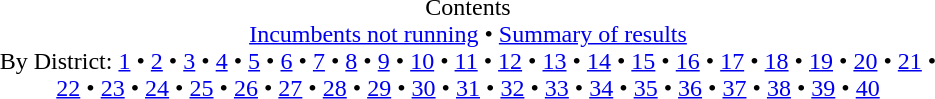<table class="toc" id="toc" summary="Contents" style="width:50%">
<tr>
<td align="center">Contents <br><a href='#'>Incumbents not running</a> • <a href='#'>Summary of results</a><br>By District: <a href='#'>1</a> • <a href='#'>2</a> • <a href='#'>3</a> • <a href='#'>4</a> • <a href='#'>5</a> • <a href='#'>6</a> • <a href='#'>7</a> • <a href='#'>8</a> • <a href='#'>9</a> • <a href='#'>10</a> • <a href='#'>11</a> • <a href='#'>12</a> • <a href='#'>13</a> • <a href='#'>14</a> • <a href='#'>15</a> • <a href='#'>16</a> • <a href='#'>17</a> • <a href='#'>18</a> • <a href='#'>19</a> • <a href='#'>20</a> • <a href='#'>21</a> • <a href='#'>22</a> • <a href='#'>23</a> • <a href='#'>24</a> • <a href='#'>25</a> • <a href='#'>26</a> • <a href='#'>27</a> • <a href='#'>28</a> • <a href='#'>29</a> • <a href='#'>30</a> • <a href='#'>31</a> • <a href='#'>32</a> • <a href='#'>33</a> • <a href='#'>34</a> • <a href='#'>35</a> • <a href='#'>36</a> • <a href='#'>37</a> • <a href='#'>38</a> • <a href='#'>39</a> • <a href='#'>40</a><br></td>
</tr>
</table>
